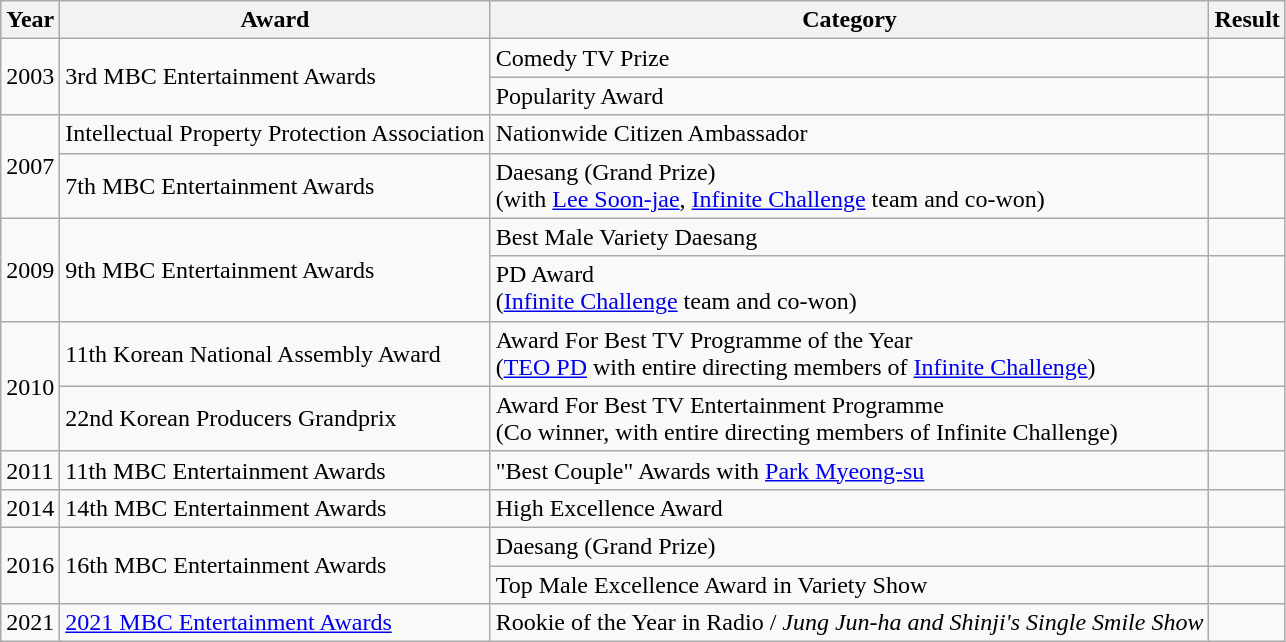<table class="wikitable">
<tr>
<th>Year</th>
<th>Award</th>
<th>Category</th>
<th>Result</th>
</tr>
<tr>
<td rowspan=2>2003</td>
<td rowspan=2>3rd MBC Entertainment Awards</td>
<td>Comedy TV Prize</td>
<td></td>
</tr>
<tr>
<td>Popularity Award</td>
<td></td>
</tr>
<tr>
<td rowspan=2>2007</td>
<td>Intellectual Property Protection Association</td>
<td>Nationwide Citizen Ambassador</td>
<td></td>
</tr>
<tr>
<td>7th MBC Entertainment Awards</td>
<td>Daesang (Grand Prize)<br>(with <a href='#'>Lee Soon-jae</a>, <a href='#'>Infinite Challenge</a> team and co-won)</td>
<td></td>
</tr>
<tr>
<td rowspan=2>2009</td>
<td rowspan=2>9th MBC Entertainment Awards</td>
<td>Best Male Variety Daesang</td>
<td></td>
</tr>
<tr>
<td>PD Award<br>(<a href='#'>Infinite Challenge</a> team and co-won)</td>
<td></td>
</tr>
<tr>
<td rowspan=2>2010</td>
<td>11th Korean National Assembly Award</td>
<td>Award For Best TV Programme of the Year<br>(<a href='#'>TEO PD</a> with entire directing members of <a href='#'>Infinite Challenge</a>)</td>
<td></td>
</tr>
<tr>
<td>22nd Korean Producers Grandprix</td>
<td>Award For Best TV Entertainment Programme<br>(Co winner, with entire directing members of Infinite Challenge)</td>
<td></td>
</tr>
<tr>
<td>2011</td>
<td>11th MBC Entertainment Awards</td>
<td>"Best Couple" Awards with <a href='#'>Park Myeong-su</a></td>
<td></td>
</tr>
<tr>
<td>2014</td>
<td>14th MBC Entertainment Awards</td>
<td>High Excellence Award</td>
<td></td>
</tr>
<tr>
<td rowspan=2>2016</td>
<td rowspan=2>16th MBC Entertainment Awards</td>
<td>Daesang (Grand Prize)</td>
<td></td>
</tr>
<tr>
<td>Top Male Excellence Award in Variety Show</td>
<td></td>
</tr>
<tr>
<td rowspan="2">2021</td>
<td><a href='#'>2021 MBC Entertainment Awards</a></td>
<td>Rookie of the Year in Radio / <em>Jung Jun-ha and Shinji's Single Smile Show</em></td>
<td></td>
</tr>
</table>
